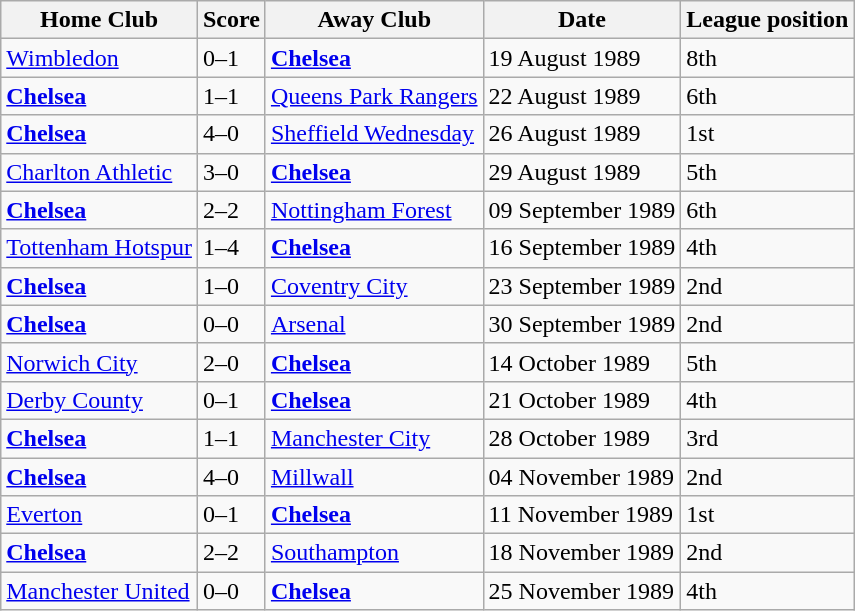<table class="wikitable">
<tr>
<th>Home Club</th>
<th>Score</th>
<th>Away Club</th>
<th>Date</th>
<th>League position</th>
</tr>
<tr>
<td><a href='#'>Wimbledon</a></td>
<td>0–1</td>
<td><strong><a href='#'>Chelsea</a></strong></td>
<td>19 August 1989</td>
<td>8th</td>
</tr>
<tr>
<td><strong><a href='#'>Chelsea</a></strong></td>
<td>1–1</td>
<td><a href='#'>Queens Park Rangers</a></td>
<td>22 August 1989</td>
<td>6th</td>
</tr>
<tr>
<td><strong><a href='#'>Chelsea</a></strong></td>
<td>4–0</td>
<td><a href='#'>Sheffield Wednesday</a></td>
<td>26 August 1989</td>
<td>1st</td>
</tr>
<tr>
<td><a href='#'>Charlton Athletic</a></td>
<td>3–0</td>
<td><strong><a href='#'>Chelsea</a></strong></td>
<td>29 August 1989</td>
<td>5th</td>
</tr>
<tr>
<td><strong><a href='#'>Chelsea</a></strong></td>
<td>2–2</td>
<td><a href='#'>Nottingham Forest</a></td>
<td>09 September 1989</td>
<td>6th</td>
</tr>
<tr>
<td><a href='#'>Tottenham Hotspur</a></td>
<td>1–4</td>
<td><strong><a href='#'>Chelsea</a></strong></td>
<td>16 September 1989</td>
<td>4th</td>
</tr>
<tr>
<td><strong><a href='#'>Chelsea</a></strong></td>
<td>1–0</td>
<td><a href='#'>Coventry City</a></td>
<td>23 September 1989</td>
<td>2nd</td>
</tr>
<tr>
<td><strong><a href='#'>Chelsea</a></strong></td>
<td>0–0</td>
<td><a href='#'>Arsenal</a></td>
<td>30 September 1989</td>
<td>2nd</td>
</tr>
<tr>
<td><a href='#'>Norwich City</a></td>
<td>2–0</td>
<td><strong><a href='#'>Chelsea</a></strong></td>
<td>14 October 1989</td>
<td>5th</td>
</tr>
<tr>
<td><a href='#'>Derby County</a></td>
<td>0–1</td>
<td><strong><a href='#'>Chelsea</a></strong></td>
<td>21 October 1989</td>
<td>4th</td>
</tr>
<tr>
<td><strong><a href='#'>Chelsea</a></strong></td>
<td>1–1</td>
<td><a href='#'>Manchester City</a></td>
<td>28 October 1989</td>
<td>3rd</td>
</tr>
<tr>
<td><strong><a href='#'>Chelsea</a></strong></td>
<td>4–0</td>
<td><a href='#'>Millwall</a></td>
<td>04 November 1989</td>
<td>2nd</td>
</tr>
<tr>
<td><a href='#'>Everton</a></td>
<td>0–1</td>
<td><strong><a href='#'>Chelsea</a></strong></td>
<td>11 November 1989</td>
<td>1st</td>
</tr>
<tr>
<td><strong><a href='#'>Chelsea</a></strong></td>
<td>2–2</td>
<td><a href='#'>Southampton</a></td>
<td>18 November 1989</td>
<td>2nd</td>
</tr>
<tr>
<td><a href='#'>Manchester United</a></td>
<td>0–0</td>
<td><strong><a href='#'>Chelsea</a></strong></td>
<td>25 November 1989</td>
<td>4th</td>
</tr>
</table>
